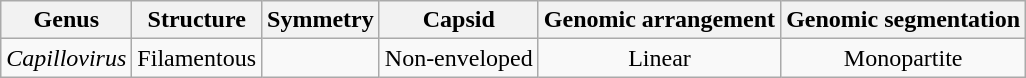<table class="wikitable sortable" style="text-align:center">
<tr>
<th>Genus</th>
<th>Structure</th>
<th>Symmetry</th>
<th>Capsid</th>
<th>Genomic arrangement</th>
<th>Genomic segmentation</th>
</tr>
<tr>
<td><em>Capillovirus</em></td>
<td>Filamentous</td>
<td></td>
<td>Non-enveloped</td>
<td>Linear</td>
<td>Monopartite</td>
</tr>
</table>
